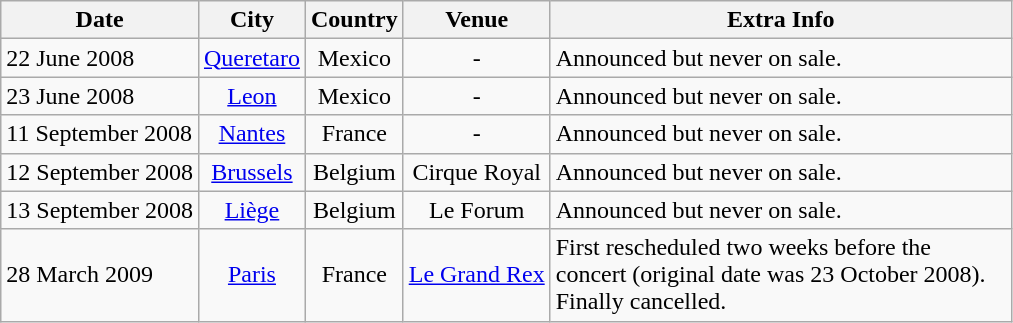<table class="wikitable">
<tr>
<th>Date</th>
<th>City</th>
<th>Country</th>
<th>Venue</th>
<th>Extra Info</th>
</tr>
<tr>
<td style="text-align:left;">22 June 2008</td>
<td style="text-align:center;"><a href='#'>Queretaro</a></td>
<td style="text-align:center;">Mexico</td>
<td style="text-align:center;">-</td>
<td style="text-align:left;">Announced but never on sale.</td>
</tr>
<tr>
<td style="text-align:left;">23 June 2008</td>
<td style="text-align:center;"><a href='#'>Leon</a></td>
<td style="text-align:center;">Mexico</td>
<td style="text-align:center;">-</td>
<td style="text-align:left;">Announced but never on sale.</td>
</tr>
<tr>
<td style="text-align:left;">11 September 2008</td>
<td style="text-align:center;"><a href='#'>Nantes</a></td>
<td style="text-align:center;">France</td>
<td style="text-align:center;">-</td>
<td style="text-align:left;">Announced but never on sale.</td>
</tr>
<tr>
<td style="text-align:left;">12 September 2008</td>
<td style="text-align:center;"><a href='#'>Brussels</a></td>
<td style="text-align:center;">Belgium</td>
<td style="text-align:center;">Cirque Royal</td>
<td style="text-align:left;">Announced but never on sale.</td>
</tr>
<tr>
<td style="text-align:left;">13 September 2008</td>
<td style="text-align:center;"><a href='#'>Liège</a></td>
<td style="text-align:center;">Belgium</td>
<td style="text-align:center;">Le Forum</td>
<td style="text-align:left;">Announced but never on sale.</td>
</tr>
<tr>
<td style="text-align:left;">28 March 2009</td>
<td style="text-align:center;"><a href='#'>Paris</a></td>
<td style="text-align:center;">France</td>
<td style="text-align:center;"><a href='#'>Le Grand Rex</a></td>
<td style="text-align:left; width:300px;">First rescheduled two weeks before the concert (original date was 23 October 2008).<br>Finally cancelled.</td>
</tr>
</table>
